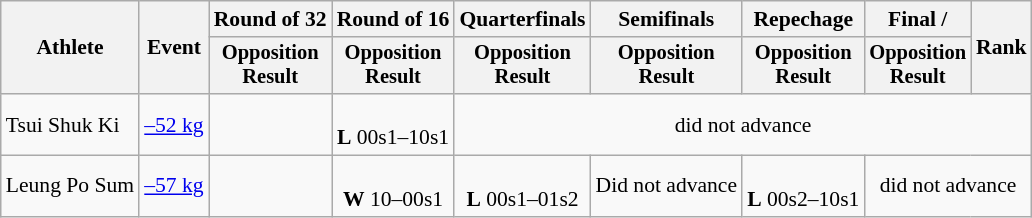<table class=wikitable style=font-size:90%;text-align:center>
<tr>
<th rowspan="2">Athlete</th>
<th rowspan="2">Event</th>
<th>Round of 32</th>
<th>Round of 16</th>
<th>Quarterfinals</th>
<th>Semifinals</th>
<th>Repechage</th>
<th>Final / </th>
<th rowspan=2>Rank</th>
</tr>
<tr style="font-size:95%">
<th>Opposition<br>Result</th>
<th>Opposition<br>Result</th>
<th>Opposition<br>Result</th>
<th>Opposition<br>Result</th>
<th>Opposition<br>Result</th>
<th>Opposition<br>Result</th>
</tr>
<tr>
<td align=left>Tsui Shuk Ki</td>
<td align=left><a href='#'>–52 kg</a></td>
<td></td>
<td><br><strong>L</strong> 00s1–10s1</td>
<td colspan=5>did not advance</td>
</tr>
<tr>
<td align=left>Leung Po Sum</td>
<td align=left><a href='#'>–57 kg</a></td>
<td></td>
<td><br><strong>W</strong> 10–00s1</td>
<td><br><strong>L</strong> 00s1–01s2</td>
<td>Did not advance</td>
<td><br><strong>L</strong> 00s2–10s1</td>
<td colspan=2>did not advance</td>
</tr>
</table>
